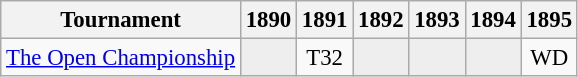<table class="wikitable" style="font-size:95%;text-align:center;">
<tr>
<th>Tournament</th>
<th>1890</th>
<th>1891</th>
<th>1892</th>
<th>1893</th>
<th>1894</th>
<th>1895</th>
</tr>
<tr>
<td align=left><a href='#'>The Open Championship</a></td>
<td style="background:#eeeeee;"></td>
<td>T32</td>
<td style="background:#eeeeee;"></td>
<td style="background:#eeeeee;"></td>
<td style="background:#eeeeee;"></td>
<td>WD</td>
</tr>
</table>
